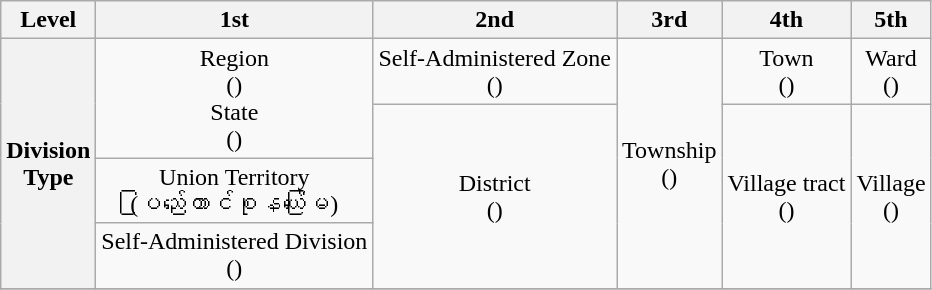<table class="wikitable" style="text-align:center;">
<tr>
<th>Level</th>
<th>1st</th>
<th>2nd</th>
<th>3rd</th>
<th>4th</th>
<th>5th</th>
</tr>
<tr>
<th rowspan="4">Division<br>Type</th>
<td rowspan="2">Region<br>()<br>State<br>()</td>
<td>Self-Administered Zone<br>()</td>
<td rowspan="4">Township<br>()</td>
<td>Town<br>()</td>
<td>Ward<br>()</td>
</tr>
<tr>
<td rowspan="3">District<br>()</td>
<td rowspan="3">Village tract<br>()</td>
<td rowspan="3">Village<br>()</td>
</tr>
<tr>
<td>Union Territory<br>(ပြည်တောင်စုနယ်မြေ)</td>
</tr>
<tr>
<td>Self-Administered Division<br>()</td>
</tr>
<tr>
</tr>
</table>
